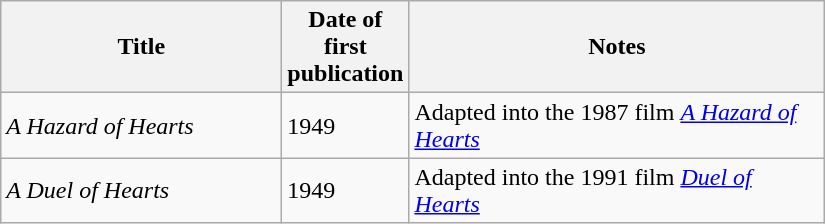<table class="wikitable plainrowheaders sortable" style="margin-right: 0;">
<tr>
<th width="180">Title</th>
<th width="60">Date of first<br>publication</th>
<th width="270">Notes</th>
</tr>
<tr>
<td><em>A Hazard of Hearts</em></td>
<td>1949</td>
<td>Adapted into the 1987 film <em><a href='#'>A Hazard of Hearts</a></em></td>
</tr>
<tr>
<td><em>A Duel of Hearts</em></td>
<td>1949</td>
<td>Adapted into the 1991 film <em><a href='#'>Duel of Hearts</a></em></td>
</tr>
</table>
